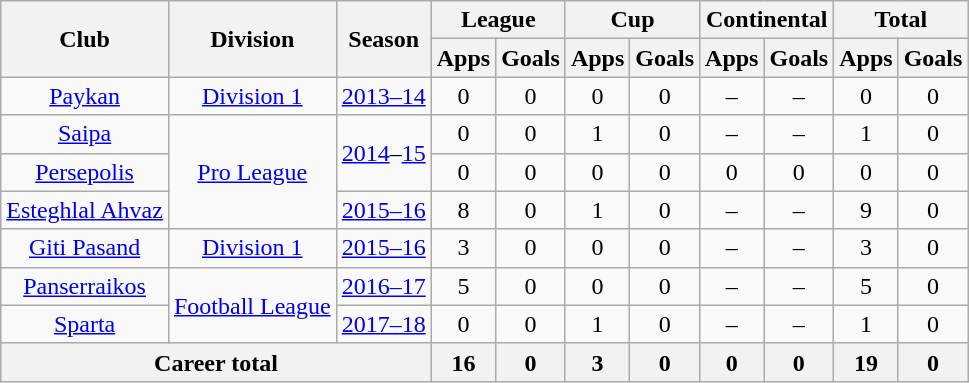<table class="wikitable" style="text-align: center;">
<tr>
<th rowspan="2">Club</th>
<th rowspan="2">Division</th>
<th rowspan="2">Season</th>
<th colspan="2">League</th>
<th colspan="2">Cup</th>
<th colspan="2">Continental</th>
<th colspan="2">Total</th>
</tr>
<tr>
<th>Apps</th>
<th>Goals</th>
<th>Apps</th>
<th>Goals</th>
<th>Apps</th>
<th>Goals</th>
<th>Apps</th>
<th>Goals</th>
</tr>
<tr>
<td><a href='#'>Paykan</a></td>
<td><a href='#'>Division 1</a></td>
<td><a href='#'>2013–14</a></td>
<td>0</td>
<td>0</td>
<td>0</td>
<td>0</td>
<td>–</td>
<td>–</td>
<td>0</td>
<td>0</td>
</tr>
<tr>
<td><a href='#'>Saipa</a></td>
<td rowspan="3"><a href='#'>Pro League</a></td>
<td rowspan="2"><a href='#'>2014</a>–<a href='#'>15</a></td>
<td>0</td>
<td>0</td>
<td>1</td>
<td>0</td>
<td>–</td>
<td>–</td>
<td>1</td>
<td>0</td>
</tr>
<tr>
<td><a href='#'>Persepolis</a></td>
<td>0</td>
<td>0</td>
<td>0</td>
<td>0</td>
<td>0</td>
<td>0</td>
<td>0</td>
<td>0</td>
</tr>
<tr>
<td><a href='#'>Esteghlal Ahvaz</a></td>
<td><a href='#'>2015–16</a></td>
<td>8</td>
<td>0</td>
<td>1</td>
<td>0</td>
<td>–</td>
<td>–</td>
<td>9</td>
<td>0</td>
</tr>
<tr>
<td><a href='#'>Giti Pasand</a></td>
<td><a href='#'>Division 1</a></td>
<td><a href='#'>2015–16</a></td>
<td>3</td>
<td>0</td>
<td>0</td>
<td>0</td>
<td>–</td>
<td>–</td>
<td>3</td>
<td>0</td>
</tr>
<tr>
<td><a href='#'>Panserraikos</a></td>
<td rowspan="2"><a href='#'>Football League</a></td>
<td><a href='#'>2016–17</a></td>
<td>5</td>
<td>0</td>
<td>0</td>
<td>0</td>
<td>–</td>
<td>–</td>
<td>5</td>
<td>0</td>
</tr>
<tr>
<td><a href='#'>Sparta</a></td>
<td><a href='#'>2017–18</a></td>
<td>0</td>
<td>0</td>
<td>1</td>
<td>0</td>
<td>–</td>
<td>–</td>
<td>1</td>
<td>0</td>
</tr>
<tr>
<th colspan=3>Career total</th>
<th>16</th>
<th>0</th>
<th>3</th>
<th>0</th>
<th>0</th>
<th>0</th>
<th>19</th>
<th>0</th>
</tr>
</table>
